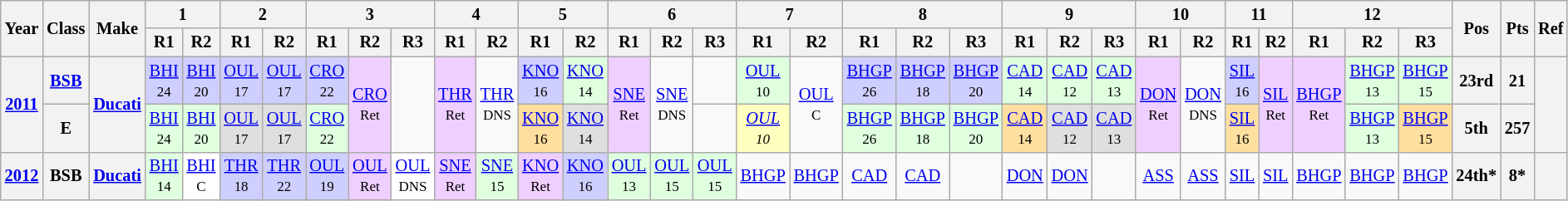<table class="wikitable" style="text-align:center; font-size:85%">
<tr>
<th valign="middle" rowspan=2>Year</th>
<th valign="middle" rowspan=2>Class</th>
<th valign="middle" rowspan=2>Make</th>
<th colspan=2>1</th>
<th colspan=2>2</th>
<th colspan=3>3</th>
<th colspan=2>4</th>
<th colspan=2>5</th>
<th colspan=3>6</th>
<th colspan=2>7</th>
<th colspan=3>8</th>
<th colspan=3>9</th>
<th colspan=2>10</th>
<th colspan=2>11</th>
<th colspan=3>12</th>
<th rowspan=2>Pos</th>
<th rowspan=2>Pts</th>
<th rowspan=2>Ref</th>
</tr>
<tr>
<th>R1</th>
<th>R2</th>
<th>R1</th>
<th>R2</th>
<th>R1</th>
<th>R2</th>
<th>R3</th>
<th>R1</th>
<th>R2</th>
<th>R1</th>
<th>R2</th>
<th>R1</th>
<th>R2</th>
<th>R3</th>
<th>R1</th>
<th>R2</th>
<th>R1</th>
<th>R2</th>
<th>R3</th>
<th>R1</th>
<th>R2</th>
<th>R3</th>
<th>R1</th>
<th>R2</th>
<th>R1</th>
<th>R2</th>
<th>R1</th>
<th>R2</th>
<th>R3</th>
</tr>
<tr>
<th rowspan=2><a href='#'>2011</a></th>
<th><a href='#'>BSB</a></th>
<th rowspan=2><a href='#'>Ducati</a></th>
<td style="background:#CFCFFF;"><a href='#'>BHI</a><br><small>24</small></td>
<td style="background:#CFCFFF;"><a href='#'>BHI</a><br><small>20</small></td>
<td style="background:#CFCFFF;"><a href='#'>OUL</a><br><small>17</small></td>
<td style="background:#CFCFFF;"><a href='#'>OUL</a><br><small>17</small></td>
<td style="background:#CFCFFF;"><a href='#'>CRO</a><br><small>22</small></td>
<td rowspan=2 style="background:#EFCFFF;"><a href='#'>CRO</a><br><small>Ret</small></td>
<td rowspan=2></td>
<td rowspan=2 style="background:#EFCFFF;"><a href='#'>THR</a><br><small>Ret</small></td>
<td rowspan=2><a href='#'>THR</a><br><small>DNS</small></td>
<td style="background:#CFCFFF;"><a href='#'>KNO</a><br><small>16</small></td>
<td style="background:#DFFFDF;"><a href='#'>KNO</a><br><small>14</small></td>
<td rowspan=2 style="background:#EFCFFF;"><a href='#'>SNE</a><br><small>Ret</small></td>
<td rowspan=2><a href='#'>SNE</a><br><small>DNS</small></td>
<td></td>
<td style="background:#DFFFDF;"><a href='#'>OUL</a><br><small>10</small></td>
<td rowspan=2><a href='#'>OUL</a><br><small>C</small></td>
<td style="background:#CFCFFF;"><a href='#'>BHGP</a><br><small>26</small></td>
<td style="background:#CFCFFF;"><a href='#'>BHGP</a><br><small>18</small></td>
<td style="background:#CFCFFF;"><a href='#'>BHGP</a><br><small>20</small></td>
<td style="background:#DFFFDF;"><a href='#'>CAD</a><br><small>14</small></td>
<td style="background:#DFFFDF;"><a href='#'>CAD</a><br><small>12</small></td>
<td style="background:#DFFFDF;"><a href='#'>CAD</a><br><small>13</small></td>
<td rowspan=2 style="background:#EFCFFF;"><a href='#'>DON</a><br><small>Ret</small></td>
<td rowspan=2><a href='#'>DON</a><br><small>DNS</small></td>
<td style="background:#CFCFFF;"><a href='#'>SIL</a><br><small>16</small></td>
<td rowspan=2 style="background:#EFCFFF;"><a href='#'>SIL</a><br><small>Ret</small></td>
<td rowspan=2 style="background:#EFCFFF;"><a href='#'>BHGP</a><br><small>Ret</small></td>
<td style="background:#DFFFDF;"><a href='#'>BHGP</a><br><small>13</small></td>
<td style="background:#DFFFDF;"><a href='#'>BHGP</a><br><small>15</small></td>
<th>23rd</th>
<th>21</th>
<th rowspan=2></th>
</tr>
<tr>
<th><strong><span>E</span></strong></th>
<td style="background:#DFFFDF;"><a href='#'>BHI</a><br><small>24</small></td>
<td style="background:#DFFFDF;"><a href='#'>BHI</a><br><small>20</small></td>
<td style="background:#DFDFDF;"><a href='#'>OUL</a><br><small>17</small></td>
<td style="background:#DFDFDF;"><a href='#'>OUL</a><br><small>17</small></td>
<td style="background:#DFFFDF;"><a href='#'>CRO</a><br><small>22</small></td>
<td style="background:#FFDF9F;"><a href='#'>KNO</a><br><small>16</small></td>
<td style="background:#DFDFDF;"><a href='#'>KNO</a><br><small>14</small></td>
<td></td>
<td style="background:#FFFFBF;"><em><a href='#'>OUL</a><br><small>10</small></em></td>
<td style="background:#DFFFDF;"><a href='#'>BHGP</a><br><small>26</small></td>
<td style="background:#DFFFDF;"><a href='#'>BHGP</a><br><small>18</small></td>
<td style="background:#DFFFDF;"><a href='#'>BHGP</a><br><small>20</small></td>
<td style="background:#FFDF9F;"><a href='#'>CAD</a><br><small>14</small></td>
<td style="background:#DFDFDF;"><a href='#'>CAD</a><br><small>12</small></td>
<td style="background:#DFDFDF;"><a href='#'>CAD</a><br><small>13</small></td>
<td style="background:#FFDF9F;"><a href='#'>SIL</a><br><small>16</small></td>
<td style="background:#DFFFDF;"><a href='#'>BHGP</a><br><small>13</small></td>
<td style="background:#FFDF9F;"><a href='#'>BHGP</a><br><small>15</small></td>
<th>5th</th>
<th>257</th>
</tr>
<tr>
<th><a href='#'>2012</a></th>
<th>BSB</th>
<th><a href='#'>Ducati</a></th>
<td style="background:#DFFFDF;"><a href='#'>BHI</a><br><small>14</small></td>
<td style="background:#ffffff;"><a href='#'>BHI</a><br><small>C</small></td>
<td style="background:#CFCFFF;"><a href='#'>THR</a><br><small>18</small></td>
<td style="background:#CFCFFF;"><a href='#'>THR</a><br><small>22</small></td>
<td style="background:#CFCFFF;"><a href='#'>OUL</a><br><small>19</small></td>
<td style="background:#EFCFFF;"><a href='#'>OUL</a><br><small>Ret</small></td>
<td style="background:#ffffff;"><a href='#'>OUL</a><br><small>DNS</small></td>
<td style="background:#EFCFFF;"><a href='#'>SNE</a><br><small>Ret</small></td>
<td style="background:#DFFFDF;"><a href='#'>SNE</a><br><small>15</small></td>
<td style="background:#EFCFFF;"><a href='#'>KNO</a><br><small>Ret</small></td>
<td style="background:#CFCFFF;"><a href='#'>KNO</a><br><small>16</small></td>
<td style="background:#DFFFDF;"><a href='#'>OUL</a><br><small>13</small></td>
<td style="background:#DFFFDF;"><a href='#'>OUL</a><br><small>15</small></td>
<td style="background:#DFFFDF;"><a href='#'>OUL</a><br><small>15</small></td>
<td><a href='#'>BHGP</a></td>
<td><a href='#'>BHGP</a></td>
<td><a href='#'>CAD</a></td>
<td><a href='#'>CAD</a></td>
<td></td>
<td><a href='#'>DON</a></td>
<td><a href='#'>DON</a></td>
<td></td>
<td><a href='#'>ASS</a></td>
<td><a href='#'>ASS</a></td>
<td><a href='#'>SIL</a></td>
<td><a href='#'>SIL</a></td>
<td><a href='#'>BHGP</a></td>
<td><a href='#'>BHGP</a></td>
<td><a href='#'>BHGP</a></td>
<th>24th*</th>
<th>8*</th>
<th></th>
</tr>
</table>
